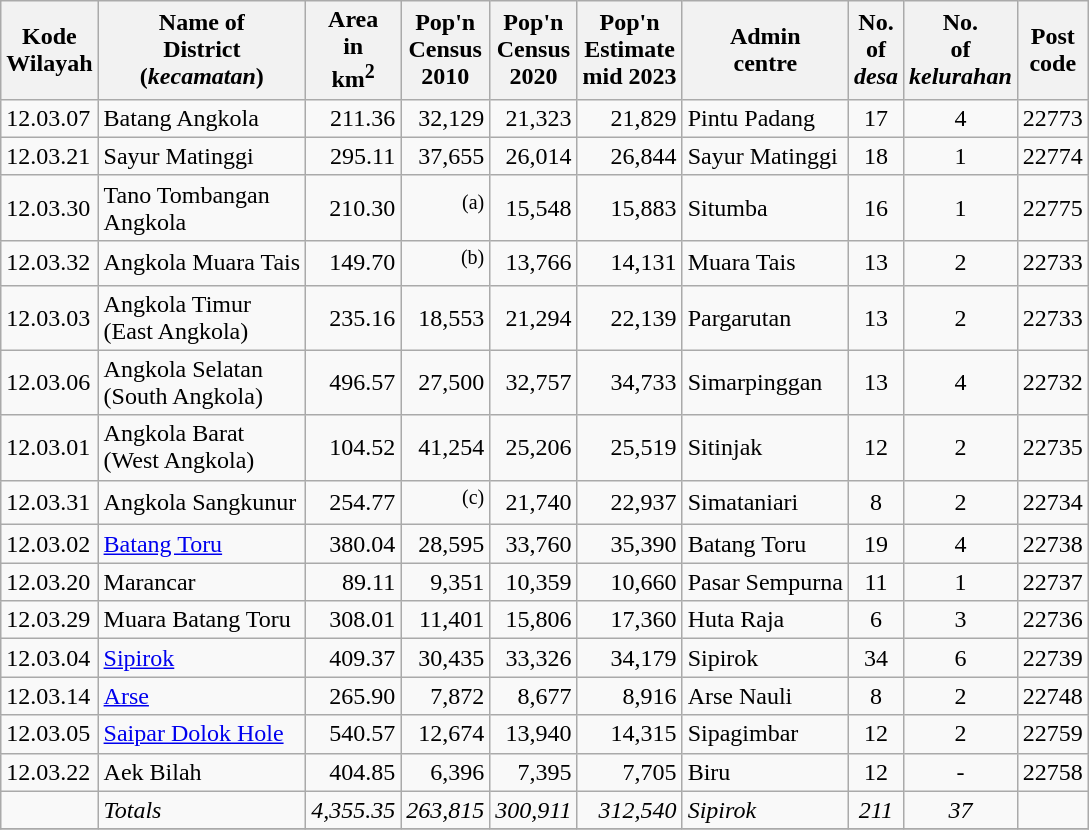<table class="sortable wikitable">
<tr>
<th>Kode <br>Wilayah</th>
<th>Name of<br>District<br>(<em>kecamatan</em>)</th>
<th>Area<br>in <br>km<sup>2</sup></th>
<th>Pop'n<br>Census<br>2010</th>
<th>Pop'n<br>Census<br>2020</th>
<th>Pop'n<br>Estimate<br>mid 2023</th>
<th>Admin<br> centre</th>
<th>No.<br>of<br><em>desa</em></th>
<th>No.<br>of<br><em>kelurahan</em></th>
<th>Post<br>code</th>
</tr>
<tr>
<td>12.03.07</td>
<td>Batang Angkola</td>
<td align="right">211.36</td>
<td align="right">32,129</td>
<td align="right">21,323</td>
<td align="right">21,829</td>
<td>Pintu Padang</td>
<td align="center">17</td>
<td align="center">4</td>
<td>22773</td>
</tr>
<tr>
<td>12.03.21</td>
<td>Sayur Matinggi</td>
<td align="right">295.11</td>
<td align="right">37,655</td>
<td align="right">26,014</td>
<td align="right">26,844</td>
<td>Sayur Matinggi</td>
<td align="center">18</td>
<td align="center">1</td>
<td>22774</td>
</tr>
<tr>
<td>12.03.30</td>
<td>Tano Tombangan<br>Angkola</td>
<td align="right">210.30</td>
<td align="right"><sup>(a)</sup></td>
<td align="right">15,548</td>
<td align="right">15,883</td>
<td>Situmba</td>
<td align="center">16</td>
<td align="center">1</td>
<td>22775</td>
</tr>
<tr>
<td>12.03.32</td>
<td>Angkola Muara Tais</td>
<td align="right">149.70</td>
<td align="right"><sup>(b)</sup></td>
<td align="right">13,766</td>
<td align="right">14,131</td>
<td>Muara Tais</td>
<td align="center">13</td>
<td align="center">2</td>
<td>22733</td>
</tr>
<tr>
<td>12.03.03</td>
<td>Angkola Timur<br>(East Angkola)</td>
<td align="right">235.16</td>
<td align="right">18,553</td>
<td align="right">21,294</td>
<td align="right">22,139</td>
<td>Pargarutan</td>
<td align="center">13</td>
<td align="center">2</td>
<td>22733</td>
</tr>
<tr>
<td>12.03.06</td>
<td>Angkola Selatan<br>(South Angkola)</td>
<td align="right">496.57</td>
<td align="right">27,500</td>
<td align="right">32,757</td>
<td align="right">34,733</td>
<td>Simarpinggan</td>
<td align="center">13</td>
<td align="center">4</td>
<td>22732</td>
</tr>
<tr>
<td>12.03.01</td>
<td>Angkola Barat<br>(West Angkola)</td>
<td align="right">104.52</td>
<td align="right">41,254</td>
<td align="right">25,206</td>
<td align="right">25,519</td>
<td>Sitinjak</td>
<td align="center">12</td>
<td align="center">2</td>
<td>22735</td>
</tr>
<tr>
<td>12.03.31</td>
<td>Angkola Sangkunur</td>
<td align="right">254.77</td>
<td align="right"><sup>(c)</sup></td>
<td align="right">21,740</td>
<td align="right">22,937</td>
<td>Simataniari</td>
<td align="center">8</td>
<td align="center">2</td>
<td>22734</td>
</tr>
<tr>
<td>12.03.02</td>
<td><a href='#'>Batang Toru</a></td>
<td align="right">380.04</td>
<td align="right">28,595</td>
<td align="right">33,760</td>
<td align="right">35,390</td>
<td>Batang Toru</td>
<td align="center">19</td>
<td align="center">4</td>
<td>22738</td>
</tr>
<tr>
<td>12.03.20</td>
<td>Marancar</td>
<td align="right">89.11</td>
<td align="right">9,351</td>
<td align="right">10,359</td>
<td align="right">10,660</td>
<td>Pasar Sempurna</td>
<td align="center">11</td>
<td align="center">1</td>
<td>22737</td>
</tr>
<tr>
<td>12.03.29</td>
<td>Muara Batang Toru</td>
<td align="right">308.01</td>
<td align="right">11,401</td>
<td align="right">15,806</td>
<td align="right">17,360</td>
<td>Huta Raja</td>
<td align="center">6</td>
<td align="center">3</td>
<td>22736</td>
</tr>
<tr>
<td>12.03.04</td>
<td><a href='#'>Sipirok</a></td>
<td align="right">409.37</td>
<td align="right">30,435</td>
<td align="right">33,326</td>
<td align="right">34,179</td>
<td>Sipirok</td>
<td align="center">34</td>
<td align="center">6</td>
<td>22739</td>
</tr>
<tr>
<td>12.03.14</td>
<td><a href='#'>Arse</a></td>
<td align="right">265.90</td>
<td align="right">7,872</td>
<td align="right">8,677</td>
<td align="right">8,916</td>
<td>Arse Nauli</td>
<td align="center">8</td>
<td align="center">2</td>
<td>22748</td>
</tr>
<tr>
<td>12.03.05</td>
<td><a href='#'>Saipar Dolok Hole</a></td>
<td align="right">540.57</td>
<td align="right">12,674</td>
<td align="right">13,940</td>
<td align="right">14,315</td>
<td>Sipagimbar</td>
<td align="center">12</td>
<td align="center">2</td>
<td>22759</td>
</tr>
<tr>
<td>12.03.22</td>
<td>Aek Bilah</td>
<td align="right">404.85</td>
<td align="right">6,396</td>
<td align="right">7,395</td>
<td align="right">7,705</td>
<td>Biru</td>
<td align="center">12</td>
<td align="center">-</td>
<td>22758</td>
</tr>
<tr>
<td></td>
<td><em>Totals</em></td>
<td align="right"><em>4,355.35</em></td>
<td align="right"><em>263,815</em></td>
<td align="right"><em>300,911</em></td>
<td align="right"><em>312,540</em></td>
<td><em>Sipirok</em></td>
<td align="center"><em>211</em></td>
<td align="center"><em>37</em></td>
<td></td>
</tr>
<tr>
</tr>
</table>
